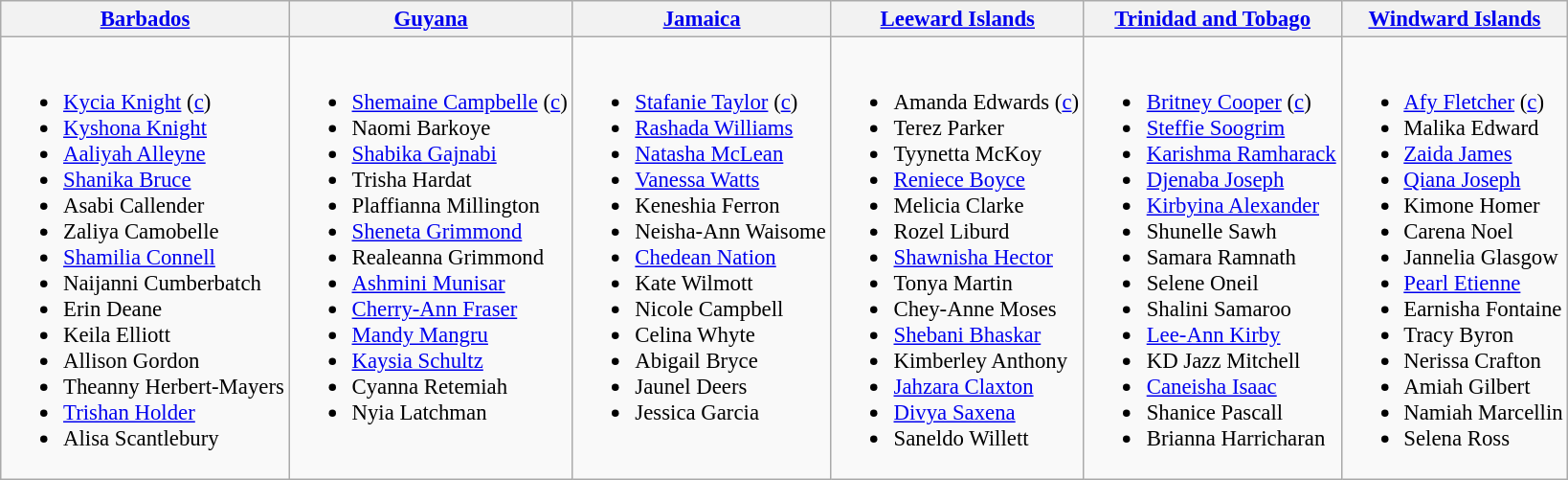<table class="wikitable" style="font-size:95%;">
<tr>
<th><a href='#'>Barbados</a><br><small></small></th>
<th><a href='#'>Guyana</a><br><small></small></th>
<th><a href='#'>Jamaica</a><br><small></small></th>
<th><a href='#'>Leeward Islands</a><br><small></small></th>
<th><a href='#'>Trinidad and Tobago</a><br><small></small></th>
<th><a href='#'>Windward Islands</a><br><small></small></th>
</tr>
<tr>
<td valign="top"><br><ul><li><a href='#'>Kycia Knight</a> (<a href='#'>c</a>)</li><li><a href='#'>Kyshona Knight</a></li><li><a href='#'>Aaliyah Alleyne</a></li><li><a href='#'>Shanika Bruce</a></li><li>Asabi Callender</li><li>Zaliya Camobelle</li><li><a href='#'>Shamilia Connell</a></li><li>Naijanni Cumberbatch</li><li>Erin Deane</li><li>Keila Elliott</li><li>Allison Gordon</li><li>Theanny Herbert-Mayers</li><li><a href='#'>Trishan Holder</a></li><li>Alisa Scantlebury</li></ul></td>
<td valign="top"><br><ul><li><a href='#'>Shemaine Campbelle</a> (<a href='#'>c</a>)</li><li>Naomi Barkoye</li><li><a href='#'>Shabika Gajnabi</a></li><li>Trisha Hardat</li><li>Plaffianna Millington</li><li><a href='#'>Sheneta Grimmond</a></li><li>Realeanna Grimmond</li><li><a href='#'>Ashmini Munisar</a></li><li><a href='#'>Cherry-Ann Fraser</a></li><li><a href='#'>Mandy Mangru</a></li><li><a href='#'>Kaysia Schultz</a></li><li>Cyanna Retemiah</li><li>Nyia Latchman</li></ul></td>
<td valign="top"><br><ul><li><a href='#'>Stafanie Taylor</a> (<a href='#'>c</a>)</li><li><a href='#'>Rashada Williams</a></li><li><a href='#'>Natasha McLean</a></li><li><a href='#'>Vanessa Watts</a></li><li>Keneshia Ferron</li><li>Neisha-Ann Waisome</li><li><a href='#'>Chedean Nation</a></li><li>Kate Wilmott</li><li>Nicole Campbell</li><li>Celina Whyte</li><li>Abigail Bryce</li><li>Jaunel Deers</li><li>Jessica Garcia</li></ul></td>
<td valign="top"><br><ul><li>Amanda Edwards (<a href='#'>c</a>)</li><li>Terez Parker</li><li>Tyynetta McKoy</li><li><a href='#'>Reniece Boyce</a></li><li>Melicia Clarke</li><li>Rozel Liburd</li><li><a href='#'>Shawnisha Hector</a></li><li>Tonya Martin</li><li>Chey-Anne Moses</li><li><a href='#'>Shebani Bhaskar</a></li><li>Kimberley Anthony</li><li><a href='#'>Jahzara Claxton</a></li><li><a href='#'>Divya Saxena</a></li><li>Saneldo Willett</li></ul></td>
<td valign="top"><br><ul><li><a href='#'>Britney Cooper</a> (<a href='#'>c</a>)</li><li><a href='#'>Steffie Soogrim</a></li><li><a href='#'>Karishma Ramharack</a></li><li><a href='#'>Djenaba Joseph</a></li><li><a href='#'>Kirbyina Alexander</a></li><li>Shunelle Sawh</li><li>Samara Ramnath</li><li>Selene Oneil</li><li>Shalini Samaroo</li><li><a href='#'>Lee-Ann Kirby</a></li><li>KD Jazz Mitchell</li><li><a href='#'>Caneisha Isaac</a></li><li>Shanice Pascall</li><li>Brianna Harricharan</li></ul></td>
<td valign="top"><br><ul><li><a href='#'>Afy Fletcher</a> (<a href='#'>c</a>)</li><li>Malika Edward</li><li><a href='#'>Zaida James</a></li><li><a href='#'>Qiana Joseph</a></li><li>Kimone Homer</li><li>Carena Noel</li><li>Jannelia Glasgow</li><li><a href='#'>Pearl Etienne</a></li><li>Earnisha Fontaine</li><li>Tracy Byron</li><li>Nerissa Crafton</li><li>Amiah Gilbert</li><li>Namiah Marcellin</li><li>Selena Ross</li></ul></td>
</tr>
</table>
